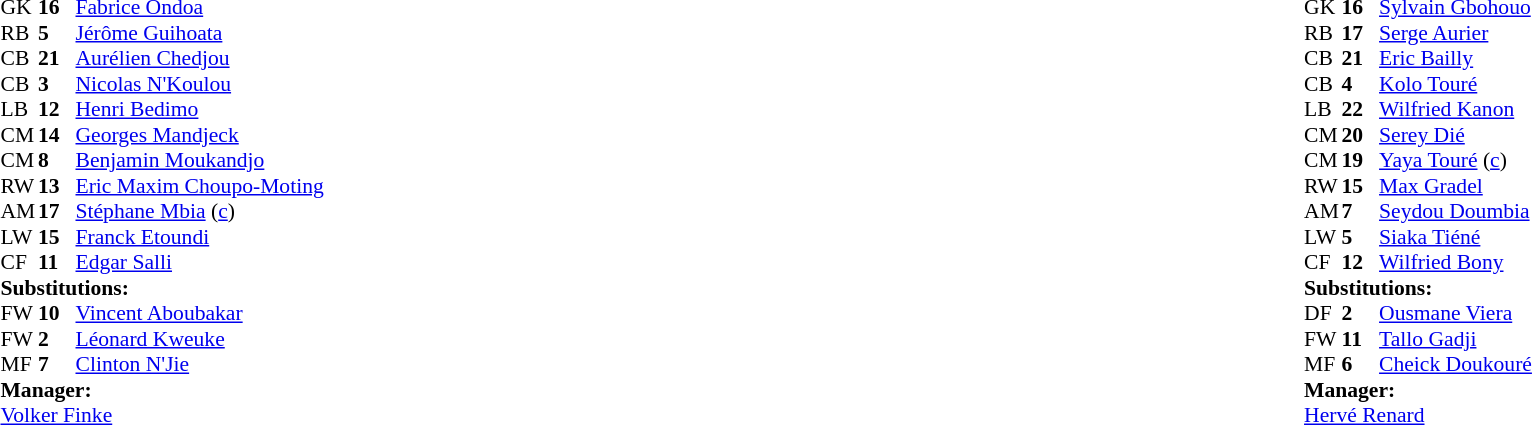<table width="100%">
<tr>
<td valign="top" width="40%"><br><table style="font-size: 90%" cellspacing="0" cellpadding="0">
<tr>
<th width="25"></th>
<th width="25"></th>
</tr>
<tr>
<td>GK</td>
<td><strong>16</strong></td>
<td><a href='#'>Fabrice Ondoa</a></td>
</tr>
<tr>
<td>RB</td>
<td><strong>5</strong></td>
<td><a href='#'>Jérôme Guihoata</a></td>
</tr>
<tr>
<td>CB</td>
<td><strong>21</strong></td>
<td><a href='#'>Aurélien Chedjou</a></td>
</tr>
<tr>
<td>CB</td>
<td><strong>3</strong></td>
<td><a href='#'>Nicolas N'Koulou</a></td>
</tr>
<tr>
<td>LB</td>
<td><strong>12</strong></td>
<td><a href='#'>Henri Bedimo</a></td>
</tr>
<tr>
<td>CM</td>
<td><strong>14</strong></td>
<td><a href='#'>Georges Mandjeck</a></td>
</tr>
<tr>
<td>CM</td>
<td><strong>8</strong></td>
<td><a href='#'>Benjamin Moukandjo</a></td>
<td></td>
<td></td>
</tr>
<tr>
<td>RW</td>
<td><strong>13</strong></td>
<td><a href='#'>Eric Maxim Choupo-Moting</a></td>
</tr>
<tr>
<td>AM</td>
<td><strong>17</strong></td>
<td><a href='#'>Stéphane Mbia</a> (<a href='#'>c</a>)</td>
</tr>
<tr>
<td>LW</td>
<td><strong>15</strong></td>
<td><a href='#'>Franck Etoundi</a></td>
<td></td>
<td></td>
</tr>
<tr>
<td>CF</td>
<td><strong>11</strong></td>
<td><a href='#'>Edgar Salli</a></td>
<td></td>
<td></td>
</tr>
<tr>
<td colspan=3><strong>Substitutions:</strong></td>
</tr>
<tr>
<td>FW</td>
<td><strong>10</strong></td>
<td><a href='#'>Vincent Aboubakar</a></td>
<td></td>
<td></td>
</tr>
<tr>
<td>FW</td>
<td><strong>2</strong></td>
<td><a href='#'>Léonard Kweuke</a></td>
<td></td>
<td></td>
</tr>
<tr>
<td>MF</td>
<td><strong>7</strong></td>
<td><a href='#'>Clinton N'Jie</a></td>
<td></td>
<td></td>
</tr>
<tr>
<td colspan=3><strong>Manager:</strong></td>
</tr>
<tr>
<td colspan=3> <a href='#'>Volker Finke</a></td>
</tr>
</table>
</td>
<td valign="top"></td>
<td valign="top" width="50%"><br><table style="font-size: 90%" cellspacing="0" cellpadding="0" align="center">
<tr>
<th width=25></th>
<th width=25></th>
</tr>
<tr>
<td>GK</td>
<td><strong>16</strong></td>
<td><a href='#'>Sylvain Gbohouo</a></td>
<td></td>
</tr>
<tr>
<td>RB</td>
<td><strong>17</strong></td>
<td><a href='#'>Serge Aurier</a></td>
</tr>
<tr>
<td>CB</td>
<td><strong>21</strong></td>
<td><a href='#'>Eric Bailly</a></td>
<td></td>
<td></td>
</tr>
<tr>
<td>CB</td>
<td><strong>4</strong></td>
<td><a href='#'>Kolo Touré</a></td>
</tr>
<tr>
<td>LB</td>
<td><strong>22</strong></td>
<td><a href='#'>Wilfried Kanon</a></td>
</tr>
<tr>
<td>CM</td>
<td><strong>20</strong></td>
<td><a href='#'>Serey Dié</a></td>
</tr>
<tr>
<td>CM</td>
<td><strong>19</strong></td>
<td><a href='#'>Yaya Touré</a> (<a href='#'>c</a>)</td>
<td></td>
<td></td>
</tr>
<tr>
<td>RW</td>
<td><strong>15</strong></td>
<td><a href='#'>Max Gradel</a></td>
</tr>
<tr>
<td>AM</td>
<td><strong>7</strong></td>
<td><a href='#'>Seydou Doumbia</a></td>
<td></td>
<td></td>
</tr>
<tr>
<td>LW</td>
<td><strong>5</strong></td>
<td><a href='#'>Siaka Tiéné</a></td>
</tr>
<tr>
<td>CF</td>
<td><strong>12</strong></td>
<td><a href='#'>Wilfried Bony</a></td>
</tr>
<tr>
<td colspan=3><strong>Substitutions:</strong></td>
</tr>
<tr>
<td>DF</td>
<td><strong>2</strong></td>
<td><a href='#'>Ousmane Viera</a></td>
<td></td>
<td></td>
</tr>
<tr>
<td>FW</td>
<td><strong>11</strong></td>
<td><a href='#'>Tallo Gadji</a></td>
<td></td>
<td></td>
</tr>
<tr>
<td>MF</td>
<td><strong>6</strong></td>
<td><a href='#'>Cheick Doukouré</a></td>
<td></td>
<td></td>
</tr>
<tr>
<td colspan=3><strong>Manager:</strong></td>
</tr>
<tr>
<td colspan=3> <a href='#'>Hervé Renard</a></td>
</tr>
</table>
</td>
</tr>
</table>
